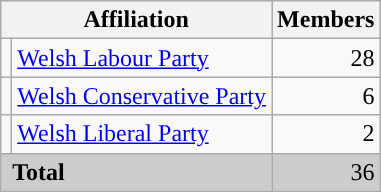<table class="wikitable">
<tr>
<th colspan="2">Affiliation</th>
<th>Members</th>
</tr>
<tr>
<td style="color:inherit;background:"></td>
<td><a href='#'>Welsh Labour Party</a></td>
<td style="text-align:right;">28</td>
</tr>
<tr>
<td style="color:inherit;background:"></td>
<td><a href='#'>Welsh Conservative Party</a></td>
<td style="text-align:right;">6</td>
</tr>
<tr>
<td style="color:inherit;background:"></td>
<td><a href='#'>Welsh Liberal Party</a></td>
<td style="text-align:right;">2</td>
</tr>
<tr style="background:#ccc;">
<td colspan="2"> <strong>Total</strong></td>
<td style="text-align:right;">36</td>
</tr>
</table>
